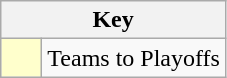<table class="wikitable" style="text-align: center;">
<tr>
<th colspan=2>Key</th>
</tr>
<tr>
<td style="background:#ffffcc; width:20px;"></td>
<td align=left>Teams to Playoffs</td>
</tr>
</table>
